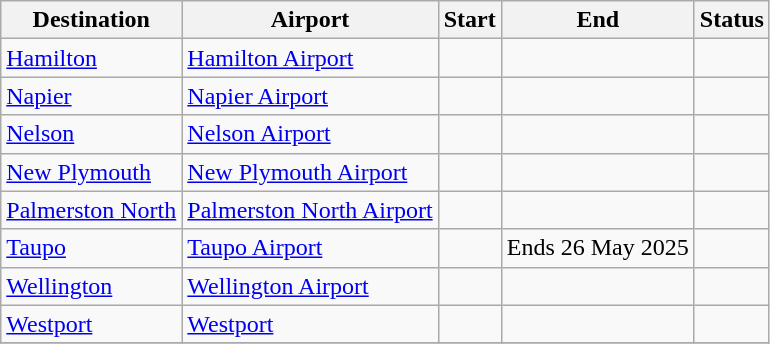<table class="wikitable sortable toccolours plainrowheaders">
<tr>
<th scope="col">Destination</th>
<th scope="col">Airport</th>
<th scope="col">Start</th>
<th scope="col">End</th>
<th scope="col">Status</th>
</tr>
<tr>
<td><a href='#'>Hamilton</a></td>
<td><a href='#'>Hamilton Airport</a></td>
<td></td>
<td></td>
<td></td>
</tr>
<tr>
<td><a href='#'>Napier</a></td>
<td><a href='#'>Napier Airport</a></td>
<td><br></td>
<td><br></td>
<td></td>
</tr>
<tr>
<td><a href='#'>Nelson</a></td>
<td><a href='#'>Nelson Airport</a></td>
<td></td>
<td></td>
<td></td>
</tr>
<tr>
<td><a href='#'>New Plymouth</a></td>
<td><a href='#'>New Plymouth Airport</a></td>
<td></td>
<td></td>
<td></td>
</tr>
<tr>
<td><a href='#'>Palmerston North</a></td>
<td><a href='#'>Palmerston North Airport</a></td>
<td></td>
<td></td>
<td></td>
</tr>
<tr>
<td><a href='#'>Taupo</a></td>
<td><a href='#'>Taupo Airport</a></td>
<td></td>
<td>Ends 26 May 2025</td>
<td></td>
</tr>
<tr>
<td><a href='#'>Wellington</a></td>
<td><a href='#'>Wellington Airport</a></td>
<td><br></td>
<td></td>
<td></td>
</tr>
<tr>
<td><a href='#'>Westport</a></td>
<td><a href='#'>Westport</a></td>
<td></td>
<td></td>
<td></td>
</tr>
<tr>
</tr>
</table>
